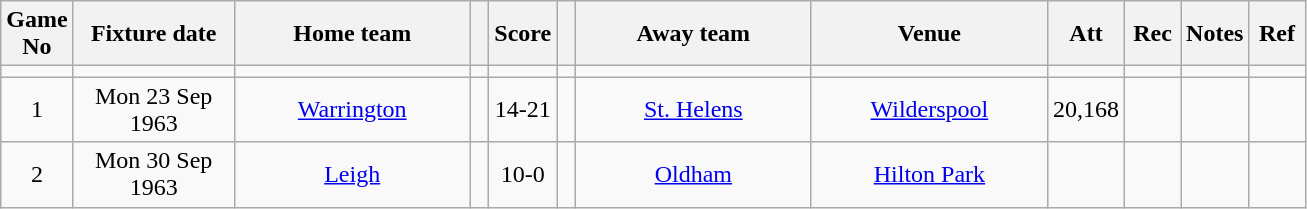<table class="wikitable" style="text-align:center;">
<tr>
<th width=20 abbr="No">Game No</th>
<th width=100 abbr="Date">Fixture date</th>
<th width=150 abbr="Home team">Home team</th>
<th width=5 abbr="space"></th>
<th width=20 abbr="Score">Score</th>
<th width=5 abbr="space"></th>
<th width=150 abbr="Away team">Away team</th>
<th width=150 abbr="Venue">Venue</th>
<th width=30 abbr="Att">Att</th>
<th width=30 abbr="Rec">Rec</th>
<th width=20 abbr="Notes">Notes</th>
<th width=30 abbr="Ref">Ref</th>
</tr>
<tr>
<td></td>
<td></td>
<td></td>
<td></td>
<td></td>
<td></td>
<td></td>
<td></td>
<td></td>
<td></td>
<td></td>
</tr>
<tr>
<td>1</td>
<td>Mon 23 Sep 1963</td>
<td><a href='#'>Warrington</a></td>
<td></td>
<td>14-21</td>
<td></td>
<td><a href='#'>St. Helens</a></td>
<td><a href='#'>Wilderspool</a></td>
<td>20,168</td>
<td></td>
<td></td>
<td></td>
</tr>
<tr>
<td>2</td>
<td>Mon 30 Sep 1963</td>
<td><a href='#'>Leigh</a></td>
<td></td>
<td>10-0</td>
<td></td>
<td><a href='#'>Oldham</a></td>
<td><a href='#'>Hilton Park</a></td>
<td></td>
<td></td>
<td></td>
<td></td>
</tr>
</table>
